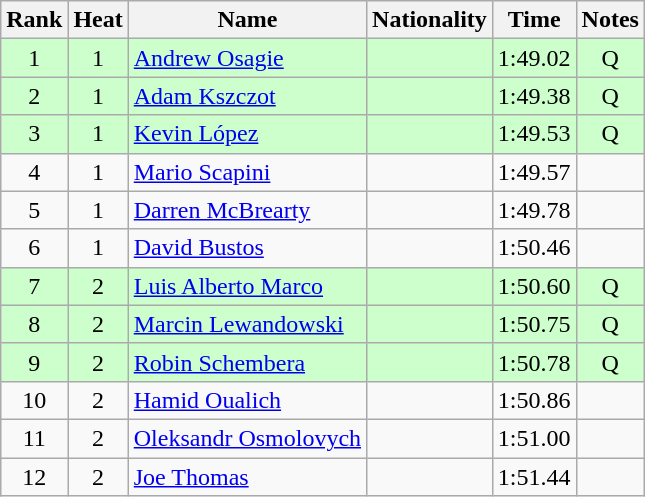<table class="wikitable sortable" style="text-align:center">
<tr>
<th>Rank</th>
<th>Heat</th>
<th>Name</th>
<th>Nationality</th>
<th>Time</th>
<th>Notes</th>
</tr>
<tr bgcolor=ccffcc>
<td>1</td>
<td>1</td>
<td align=left><a href='#'>Andrew Osagie</a></td>
<td align=left></td>
<td>1:49.02</td>
<td>Q</td>
</tr>
<tr bgcolor=ccffcc>
<td>2</td>
<td>1</td>
<td align=left><a href='#'>Adam Kszczot</a></td>
<td align=left></td>
<td>1:49.38</td>
<td>Q</td>
</tr>
<tr bgcolor=ccffcc>
<td>3</td>
<td>1</td>
<td align=left><a href='#'>Kevin López</a></td>
<td align=left></td>
<td>1:49.53</td>
<td>Q</td>
</tr>
<tr>
<td>4</td>
<td>1</td>
<td align=left><a href='#'>Mario Scapini</a></td>
<td align=left></td>
<td>1:49.57</td>
<td></td>
</tr>
<tr>
<td>5</td>
<td>1</td>
<td align=left><a href='#'>Darren McBrearty</a></td>
<td align=left></td>
<td>1:49.78</td>
<td></td>
</tr>
<tr>
<td>6</td>
<td>1</td>
<td align=left><a href='#'>David Bustos</a></td>
<td align=left></td>
<td>1:50.46</td>
<td></td>
</tr>
<tr bgcolor=ccffcc>
<td>7</td>
<td>2</td>
<td align=left><a href='#'>Luis Alberto Marco</a></td>
<td align=left></td>
<td>1:50.60</td>
<td>Q</td>
</tr>
<tr bgcolor=ccffcc>
<td>8</td>
<td>2</td>
<td align=left><a href='#'>Marcin Lewandowski</a></td>
<td align=left></td>
<td>1:50.75</td>
<td>Q</td>
</tr>
<tr bgcolor=ccffcc>
<td>9</td>
<td>2</td>
<td align=left><a href='#'>Robin Schembera</a></td>
<td align=left></td>
<td>1:50.78</td>
<td>Q</td>
</tr>
<tr>
<td>10</td>
<td>2</td>
<td align=left><a href='#'>Hamid Oualich</a></td>
<td align=left></td>
<td>1:50.86</td>
<td></td>
</tr>
<tr>
<td>11</td>
<td>2</td>
<td align=left><a href='#'>Oleksandr Osmolovych</a></td>
<td align=left></td>
<td>1:51.00</td>
<td></td>
</tr>
<tr>
<td>12</td>
<td>2</td>
<td align=left><a href='#'>Joe Thomas</a></td>
<td align=left></td>
<td>1:51.44</td>
<td></td>
</tr>
</table>
